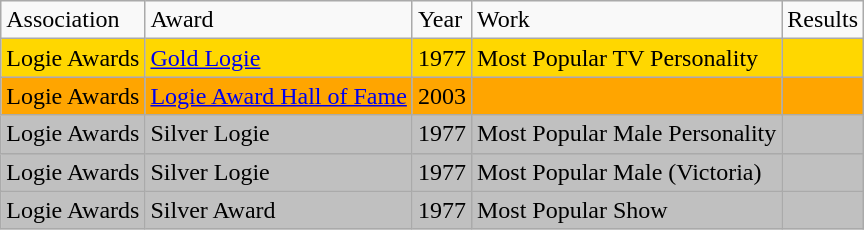<table class="wikitable">
<tr>
<td>Association</td>
<td>Award</td>
<td>Year</td>
<td>Work</td>
<td>Results</td>
</tr>
<tr bgcolor=gold>
<td>Logie Awards</td>
<td><a href='#'>Gold Logie</a></td>
<td>1977</td>
<td>Most Popular TV Personality</td>
<td></td>
</tr>
<tr bgcolor=orange>
<td>Logie Awards</td>
<td><a href='#'>Logie Award Hall of Fame</a></td>
<td>2003</td>
<td></td>
<td></td>
</tr>
<tr bgcolor=silver>
<td>Logie Awards</td>
<td>Silver Logie</td>
<td>1977</td>
<td>Most Popular Male Personality</td>
<td></td>
</tr>
<tr bgcolor=silver>
<td>Logie Awards</td>
<td>Silver Logie</td>
<td>1977</td>
<td>Most Popular Male (Victoria)</td>
<td></td>
</tr>
<tr bgcolor=silver>
<td>Logie Awards</td>
<td>Silver Award</td>
<td>1977</td>
<td>Most Popular Show</td>
<td></td>
</tr>
</table>
